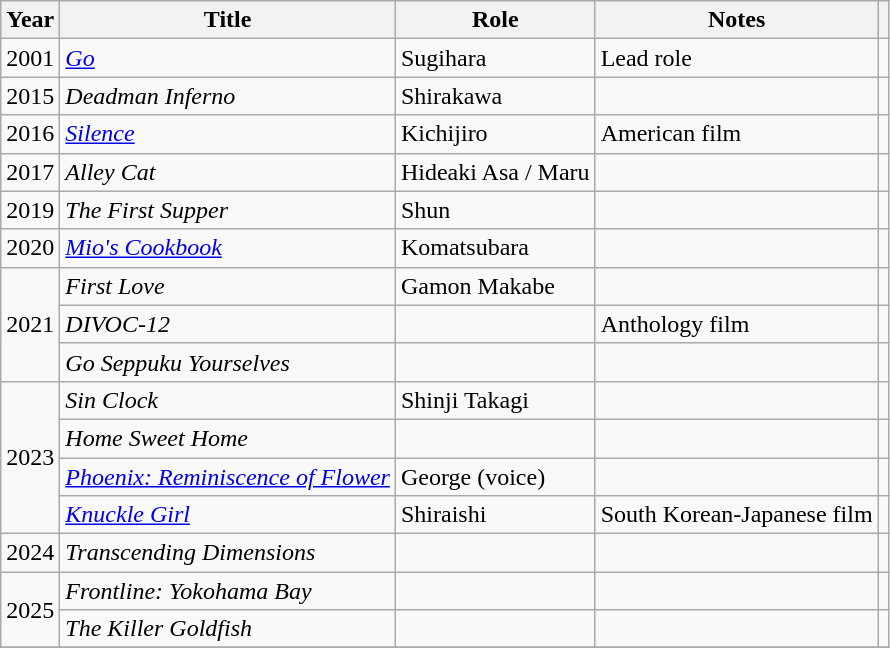<table class="wikitable sortable">
<tr>
<th>Year</th>
<th>Title</th>
<th>Role</th>
<th class="unsortable">Notes</th>
<th class="unsortable"></th>
</tr>
<tr>
<td>2001</td>
<td><em><a href='#'>Go</a></em></td>
<td>Sugihara</td>
<td>Lead role</td>
<td></td>
</tr>
<tr>
<td>2015</td>
<td><em>Deadman Inferno</em></td>
<td>Shirakawa</td>
<td></td>
<td></td>
</tr>
<tr>
<td>2016</td>
<td><em><a href='#'>Silence</a></em></td>
<td>Kichijiro</td>
<td>American film</td>
<td></td>
</tr>
<tr>
<td>2017</td>
<td><em>Alley Cat</em></td>
<td>Hideaki Asa / Maru</td>
<td></td>
<td></td>
</tr>
<tr>
<td>2019</td>
<td><em>The First Supper</em></td>
<td>Shun</td>
<td></td>
<td></td>
</tr>
<tr>
<td>2020</td>
<td><em><a href='#'>Mio's Cookbook</a></em></td>
<td>Komatsubara</td>
<td></td>
<td></td>
</tr>
<tr>
<td rowspan="3">2021</td>
<td><em>First Love</em></td>
<td>Gamon Makabe</td>
<td></td>
<td></td>
</tr>
<tr>
<td><em>DIVOC-12</em></td>
<td></td>
<td>Anthology film</td>
<td></td>
</tr>
<tr>
<td><em>Go Seppuku Yourselves</em></td>
<td></td>
<td></td>
<td></td>
</tr>
<tr>
<td rowspan="4">2023</td>
<td><em>Sin Clock</em></td>
<td>Shinji Takagi</td>
<td></td>
<td></td>
</tr>
<tr>
<td><em>Home Sweet Home</em></td>
<td></td>
<td></td>
<td></td>
</tr>
<tr>
<td><em><a href='#'>Phoenix: Reminiscence of Flower</a></em></td>
<td>George (voice)</td>
<td></td>
<td></td>
</tr>
<tr>
<td><em><a href='#'>Knuckle Girl</a></em></td>
<td>Shiraishi</td>
<td>South Korean-Japanese film</td>
<td></td>
</tr>
<tr>
<td>2024</td>
<td><em>Transcending Dimensions</em></td>
<td></td>
<td></td>
<td></td>
</tr>
<tr>
<td rowspan="2">2025</td>
<td><em>Frontline: Yokohama Bay</em></td>
<td></td>
<td></td>
<td></td>
</tr>
<tr>
<td><em>The Killer Goldfish</em></td>
<td></td>
<td></td>
<td></td>
</tr>
<tr>
</tr>
</table>
